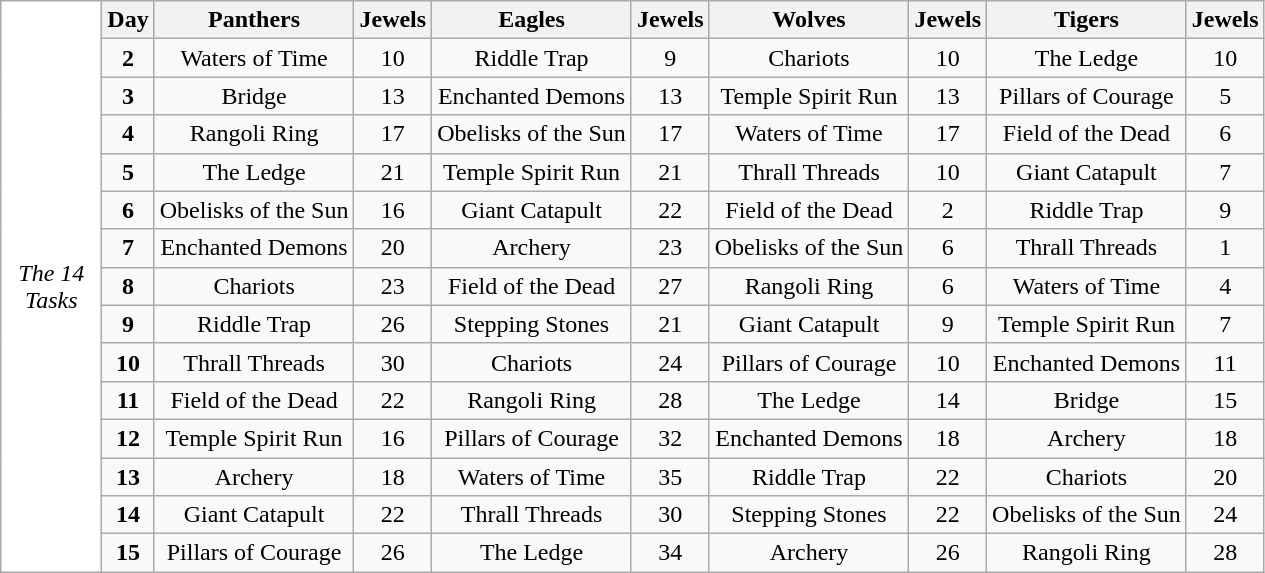<table class="wikitable">
<tr>
<td rowspan="15" bgcolor="white" style="color:black" width="60" align="center"><em>The 14 Tasks</em></td>
<th>Day</th>
<th>Panthers</th>
<th>Jewels</th>
<th>Eagles</th>
<th>Jewels</th>
<th>Wolves</th>
<th>Jewels</th>
<th>Tigers</th>
<th>Jewels</th>
</tr>
<tr>
<td align="center"><strong>2</strong></td>
<td align="center">Waters of Time</td>
<td align="center">10</td>
<td align="center">Riddle Trap</td>
<td align="center">9</td>
<td align="center">Chariots</td>
<td align="center">10</td>
<td align="center">The Ledge</td>
<td align="center">10</td>
</tr>
<tr>
<td align="center"><strong>3</strong></td>
<td align="center">Bridge</td>
<td align="center">13</td>
<td align="center">Enchanted Demons</td>
<td align="center">13</td>
<td align="center">Temple Spirit Run</td>
<td align="center">13</td>
<td align="center">Pillars of Courage</td>
<td align="center">5</td>
</tr>
<tr>
<td align="center"><strong>4</strong></td>
<td align="center">Rangoli Ring</td>
<td align="center">17</td>
<td align="center">Obelisks of the Sun</td>
<td align="center">17</td>
<td align="center">Waters of Time</td>
<td align="center">17</td>
<td align="center">Field of the Dead</td>
<td align="center">6</td>
</tr>
<tr>
<td align="center"><strong>5</strong></td>
<td align="center">The Ledge</td>
<td align="center">21</td>
<td align="center">Temple Spirit Run</td>
<td align="center">21</td>
<td align="center">Thrall Threads</td>
<td align="center">10</td>
<td align="center">Giant Catapult</td>
<td align="center">7</td>
</tr>
<tr>
<td align="center"><strong>6</strong></td>
<td align="center">Obelisks of the Sun</td>
<td align="center">16</td>
<td align="center">Giant Catapult</td>
<td align="center">22</td>
<td align="center">Field of the Dead</td>
<td align="center">2</td>
<td align="center">Riddle Trap</td>
<td align="center">9</td>
</tr>
<tr>
<td align="center"><strong>7</strong></td>
<td align="center">Enchanted Demons</td>
<td align="center">20</td>
<td align="center">Archery</td>
<td align="center">23</td>
<td align="center">Obelisks of the Sun</td>
<td align="center">6</td>
<td align="center">Thrall Threads</td>
<td align="center">1</td>
</tr>
<tr>
<td align="center"><strong>8</strong></td>
<td align="center">Chariots</td>
<td align="center">23</td>
<td align="center">Field of the Dead</td>
<td align="center">27</td>
<td align="center">Rangoli Ring</td>
<td align="center">6</td>
<td align="center">Waters of Time</td>
<td align="center">4</td>
</tr>
<tr>
<td align="center"><strong>9</strong></td>
<td align="center">Riddle Trap</td>
<td align="center">26</td>
<td align="center">Stepping Stones</td>
<td align="center">21</td>
<td align="center">Giant Catapult</td>
<td align="center">9</td>
<td align="center">Temple Spirit Run</td>
<td align="center">7</td>
</tr>
<tr>
<td align="center"><strong>10</strong></td>
<td align="center">Thrall Threads</td>
<td align="center">30</td>
<td align="center">Chariots</td>
<td align="center">24</td>
<td align="center">Pillars of Courage</td>
<td align="center">10</td>
<td align="center">Enchanted Demons</td>
<td align="center">11</td>
</tr>
<tr>
<td align="center"><strong>11</strong></td>
<td align="center">Field of the Dead</td>
<td align="center">22</td>
<td align="center">Rangoli Ring</td>
<td align="center">28</td>
<td align="center">The Ledge</td>
<td align="center">14</td>
<td align="center">Bridge</td>
<td align="center">15</td>
</tr>
<tr>
<td align="center"><strong>12</strong></td>
<td align="center">Temple Spirit Run</td>
<td align="center">16</td>
<td align="center">Pillars of Courage</td>
<td align="center">32</td>
<td align="center">Enchanted Demons</td>
<td align="center">18</td>
<td align="center">Archery</td>
<td align="center">18</td>
</tr>
<tr>
<td align="center"><strong>13</strong></td>
<td align="center">Archery</td>
<td align="center">18</td>
<td align="center">Waters of Time</td>
<td align="center">35</td>
<td align="center">Riddle Trap</td>
<td align="center">22</td>
<td align="center">Chariots</td>
<td align="center">20</td>
</tr>
<tr>
<td align="center"><strong>14</strong></td>
<td align="center">Giant Catapult</td>
<td align="center">22</td>
<td align="center">Thrall Threads</td>
<td align="center">30</td>
<td align="center">Stepping Stones</td>
<td align="center">22</td>
<td align="center">Obelisks of the Sun</td>
<td align="center">24</td>
</tr>
<tr>
<td align="center"><strong>15</strong></td>
<td align="center">Pillars of Courage</td>
<td align="center">26</td>
<td align="center">The Ledge</td>
<td align="center">34</td>
<td align="center">Archery</td>
<td align="center">26</td>
<td align="center">Rangoli Ring</td>
<td align="center">28</td>
</tr>
</table>
